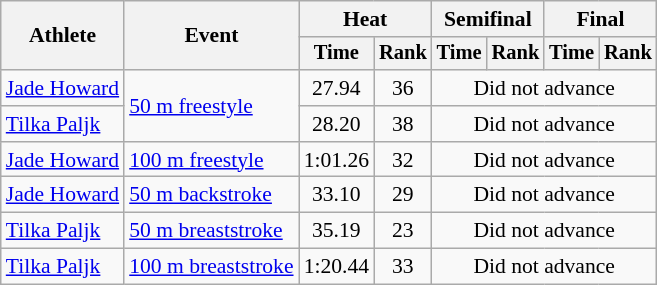<table class=wikitable style=font-size:90%>
<tr>
<th rowspan=2>Athlete</th>
<th rowspan=2>Event</th>
<th colspan=2>Heat</th>
<th colspan=2>Semifinal</th>
<th colspan=2>Final</th>
</tr>
<tr style=font-size:95%>
<th>Time</th>
<th>Rank</th>
<th>Time</th>
<th>Rank</th>
<th>Time</th>
<th>Rank</th>
</tr>
<tr align=center>
<td align=left><a href='#'>Jade Howard</a></td>
<td align=left rowspan=2><a href='#'>50 m freestyle</a></td>
<td>27.94</td>
<td>36</td>
<td colspan=4>Did not advance</td>
</tr>
<tr align=center>
<td align=left><a href='#'>Tilka Paljk</a></td>
<td>28.20</td>
<td>38</td>
<td colspan=4>Did not advance</td>
</tr>
<tr align=center>
<td align=left><a href='#'>Jade Howard</a></td>
<td align=left><a href='#'>100 m freestyle</a></td>
<td>1:01.26</td>
<td>32</td>
<td colspan=4>Did not advance</td>
</tr>
<tr align=center>
<td align=left><a href='#'>Jade Howard</a></td>
<td align=left><a href='#'>50 m backstroke</a></td>
<td>33.10</td>
<td>29</td>
<td colspan=4>Did not advance</td>
</tr>
<tr align=center>
<td align=left><a href='#'>Tilka Paljk</a></td>
<td align=left><a href='#'>50 m breaststroke</a></td>
<td>35.19</td>
<td>23</td>
<td colspan=4>Did not advance</td>
</tr>
<tr align=center>
<td align=left><a href='#'>Tilka Paljk</a></td>
<td align=left><a href='#'>100 m breaststroke</a></td>
<td>1:20.44</td>
<td>33</td>
<td colspan=4>Did not advance</td>
</tr>
</table>
